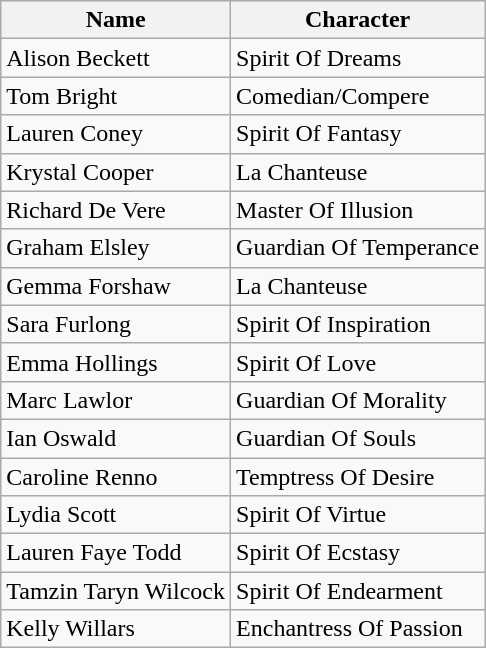<table class="wikitable">
<tr>
<th>Name</th>
<th>Character</th>
</tr>
<tr>
<td>Alison Beckett</td>
<td>Spirit Of Dreams</td>
</tr>
<tr>
<td>Tom Bright</td>
<td>Comedian/Compere</td>
</tr>
<tr>
<td>Lauren Coney</td>
<td>Spirit Of Fantasy</td>
</tr>
<tr>
<td>Krystal Cooper</td>
<td>La Chanteuse</td>
</tr>
<tr>
<td>Richard De Vere</td>
<td>Master Of Illusion</td>
</tr>
<tr>
<td>Graham Elsley</td>
<td>Guardian Of Temperance</td>
</tr>
<tr>
<td>Gemma Forshaw</td>
<td>La Chanteuse</td>
</tr>
<tr>
<td>Sara Furlong</td>
<td>Spirit Of Inspiration</td>
</tr>
<tr>
<td>Emma Hollings</td>
<td>Spirit Of Love</td>
</tr>
<tr>
<td>Marc Lawlor</td>
<td>Guardian Of Morality</td>
</tr>
<tr>
<td>Ian Oswald</td>
<td>Guardian Of Souls</td>
</tr>
<tr>
<td>Caroline Renno</td>
<td>Temptress Of Desire</td>
</tr>
<tr>
<td>Lydia Scott</td>
<td>Spirit Of Virtue</td>
</tr>
<tr>
<td>Lauren Faye Todd</td>
<td>Spirit Of Ecstasy</td>
</tr>
<tr>
<td>Tamzin Taryn Wilcock</td>
<td>Spirit Of Endearment</td>
</tr>
<tr>
<td>Kelly Willars</td>
<td>Enchantress Of Passion</td>
</tr>
</table>
